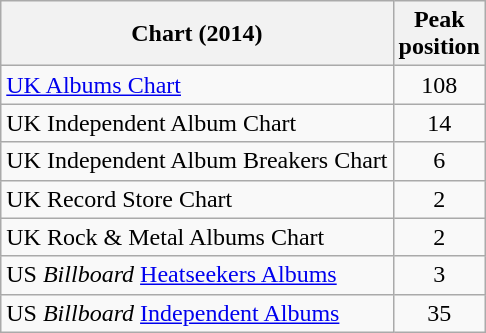<table class="wikitable sortable">
<tr>
<th>Chart (2014)</th>
<th>Peak<br>position</th>
</tr>
<tr>
<td align="left"><a href='#'>UK Albums Chart</a></td>
<td style="text-align:center;">108</td>
</tr>
<tr>
<td align="left">UK Independent Album Chart</td>
<td style="text-align:center;">14</td>
</tr>
<tr>
<td align="left">UK Independent Album Breakers Chart</td>
<td style="text-align:center;">6</td>
</tr>
<tr>
<td align="left">UK Record Store Chart</td>
<td style="text-align:center;">2</td>
</tr>
<tr>
<td align="left">UK Rock & Metal Albums Chart</td>
<td style="text-align:center;">2</td>
</tr>
<tr>
<td align="left">US <em>Billboard</em> <a href='#'>Heatseekers Albums</a></td>
<td style="text-align:center;">3</td>
</tr>
<tr>
<td align="left">US <em>Billboard</em> <a href='#'>Independent Albums</a></td>
<td style="text-align:center;">35</td>
</tr>
</table>
